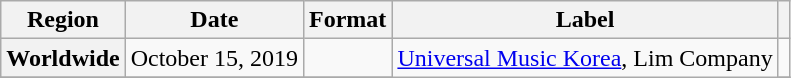<table class="wikitable plainrowheaders">
<tr>
<th>Region</th>
<th>Date</th>
<th>Format</th>
<th>Label</th>
<th></th>
</tr>
<tr>
<th scope="row">Worldwide</th>
<td>October 15, 2019</td>
<td></td>
<td rowspan="2"><a href='#'>Universal Music Korea</a>, Lim Company</td>
<td align=center></td>
</tr>
<tr>
</tr>
</table>
